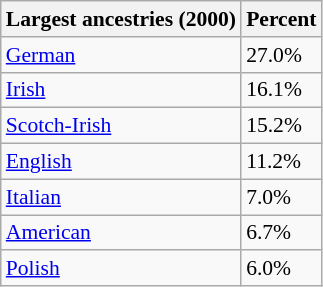<table class="wikitable sortable collapsible" style="font-size: 90%;">
<tr>
<th>Largest ancestries (2000)</th>
<th>Percent</th>
</tr>
<tr>
<td><a href='#'>German</a> </td>
<td>27.0%</td>
</tr>
<tr>
<td><a href='#'>Irish</a> </td>
<td>16.1%</td>
</tr>
<tr>
<td><a href='#'>Scotch-Irish</a> </td>
<td>15.2%</td>
</tr>
<tr>
<td><a href='#'>English</a> </td>
<td>11.2%</td>
</tr>
<tr>
<td><a href='#'>Italian</a> </td>
<td>7.0%</td>
</tr>
<tr>
<td><a href='#'>American</a> </td>
<td>6.7%</td>
</tr>
<tr>
<td><a href='#'>Polish</a> </td>
<td>6.0%</td>
</tr>
</table>
